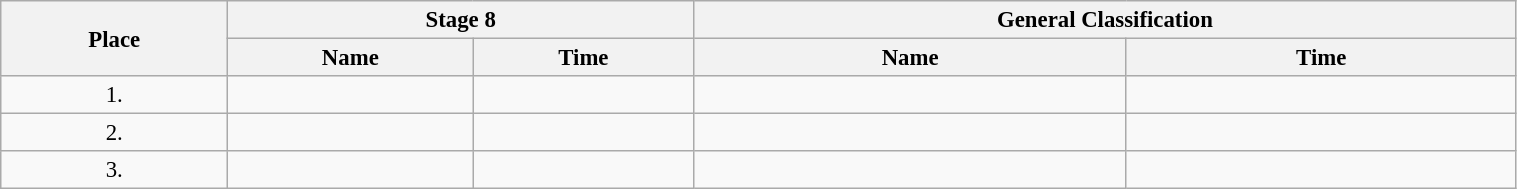<table class=wikitable style="font-size:95%" width="80%">
<tr>
<th rowspan="2">Place</th>
<th colspan="2">Stage 8</th>
<th colspan="2">General Classification</th>
</tr>
<tr>
<th>Name</th>
<th>Time</th>
<th>Name</th>
<th>Time</th>
</tr>
<tr>
<td align="center">1.</td>
<td></td>
<td></td>
<td></td>
<td></td>
</tr>
<tr>
<td align="center">2.</td>
<td></td>
<td></td>
<td></td>
<td></td>
</tr>
<tr>
<td align="center">3.</td>
<td></td>
<td></td>
<td></td>
<td></td>
</tr>
</table>
